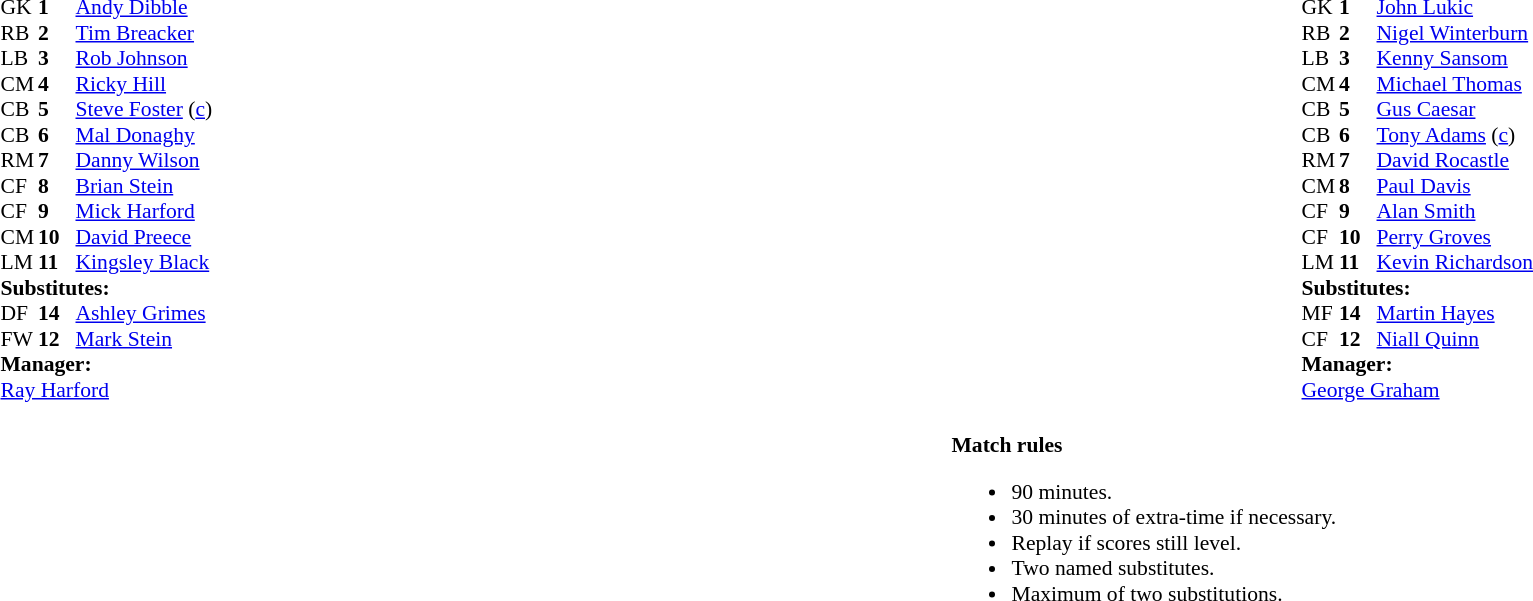<table width=100%>
<tr>
<td valign=top width=50%><br><table style=font-size:90% cellspacing=0 cellpadding=0>
<tr>
<td colspan=4></td>
</tr>
<tr>
<th width=25></th>
<th width=25></th>
</tr>
<tr>
<td>GK</td>
<td><strong>1</strong></td>
<td> <a href='#'>Andy Dibble</a></td>
</tr>
<tr>
<td>RB</td>
<td><strong>2</strong></td>
<td> <a href='#'>Tim Breacker</a></td>
</tr>
<tr>
<td>LB</td>
<td><strong>3</strong></td>
<td> <a href='#'>Rob Johnson</a></td>
</tr>
<tr>
<td>CM</td>
<td><strong>4</strong></td>
<td> <a href='#'>Ricky Hill</a></td>
</tr>
<tr>
<td>CB</td>
<td><strong>5</strong></td>
<td> <a href='#'>Steve Foster</a> (<a href='#'>c</a>)</td>
</tr>
<tr>
<td>CB</td>
<td><strong>6</strong></td>
<td> <a href='#'>Mal Donaghy</a></td>
</tr>
<tr>
<td>RM</td>
<td><strong>7</strong></td>
<td> <a href='#'>Danny Wilson</a></td>
</tr>
<tr>
<td>CF</td>
<td><strong>8</strong></td>
<td> <a href='#'>Brian Stein</a></td>
</tr>
<tr>
<td>CF</td>
<td><strong>9</strong></td>
<td> <a href='#'>Mick Harford</a></td>
<td></td>
<td></td>
</tr>
<tr>
<td>CM</td>
<td><strong>10</strong></td>
<td> <a href='#'>David Preece</a></td>
<td></td>
<td></td>
</tr>
<tr>
<td>LM</td>
<td><strong>11</strong></td>
<td> <a href='#'>Kingsley Black</a></td>
</tr>
<tr>
<td colspan=3><strong>Substitutes:</strong></td>
</tr>
<tr>
<td>DF</td>
<td><strong>14</strong></td>
<td> <a href='#'>Ashley Grimes</a></td>
<td></td>
<td></td>
</tr>
<tr>
<td>FW</td>
<td><strong>12</strong></td>
<td> <a href='#'>Mark Stein</a></td>
<td></td>
<td></td>
</tr>
<tr>
<td colspan=3><strong>Manager:</strong></td>
</tr>
<tr>
<td colspan=4> <a href='#'>Ray Harford</a></td>
</tr>
</table>
</td>
<td valign="top" width="50%"><br><table style="font-size:90%" cellspacing="0" cellpadding="0" align=center>
<tr>
<td colspan=4></td>
</tr>
<tr>
<th width=25></th>
<th width=25></th>
</tr>
<tr>
<td>GK</td>
<td><strong>1</strong></td>
<td> <a href='#'>John Lukic</a></td>
</tr>
<tr>
<td>RB</td>
<td><strong>2</strong></td>
<td> <a href='#'>Nigel Winterburn</a></td>
</tr>
<tr>
<td>LB</td>
<td><strong>3</strong></td>
<td> <a href='#'>Kenny Sansom</a></td>
</tr>
<tr>
<td>CM</td>
<td><strong>4</strong></td>
<td> <a href='#'>Michael Thomas</a></td>
</tr>
<tr>
<td>CB</td>
<td><strong>5</strong></td>
<td> <a href='#'>Gus Caesar</a></td>
</tr>
<tr>
<td>CB</td>
<td><strong>6</strong></td>
<td> <a href='#'>Tony Adams</a> (<a href='#'>c</a>)</td>
</tr>
<tr>
<td>RM</td>
<td><strong>7</strong></td>
<td> <a href='#'>David Rocastle</a></td>
</tr>
<tr>
<td>CM</td>
<td><strong>8</strong></td>
<td> <a href='#'>Paul Davis</a></td>
</tr>
<tr>
<td>CF</td>
<td><strong>9</strong></td>
<td> <a href='#'>Alan Smith</a></td>
</tr>
<tr>
<td>CF</td>
<td><strong>10</strong></td>
<td> <a href='#'>Perry Groves</a></td>
<td></td>
<td></td>
</tr>
<tr>
<td>LM</td>
<td><strong>11</strong></td>
<td> <a href='#'>Kevin Richardson</a></td>
</tr>
<tr>
<td colspan=3><strong>Substitutes:</strong></td>
</tr>
<tr>
<td>MF</td>
<td><strong>14</strong></td>
<td> <a href='#'>Martin Hayes</a></td>
<td></td>
<td></td>
</tr>
<tr>
<td>CF</td>
<td><strong>12</strong></td>
<td> <a href='#'>Niall Quinn</a></td>
</tr>
<tr>
<td colspan=3><strong>Manager:</strong></td>
</tr>
<tr>
<td colspan=4> <a href='#'>George Graham</a></td>
</tr>
</table>
<table width=82% style="font-size: 90%">
<tr>
<td width=50% valign=top><br><strong>Match rules</strong><ul><li>90 minutes.</li><li>30 minutes of extra-time if necessary.</li><li>Replay if scores still level.</li><li>Two named substitutes.</li><li>Maximum of two substitutions.</li></ul></td>
</tr>
</table>
</td>
</tr>
</table>
